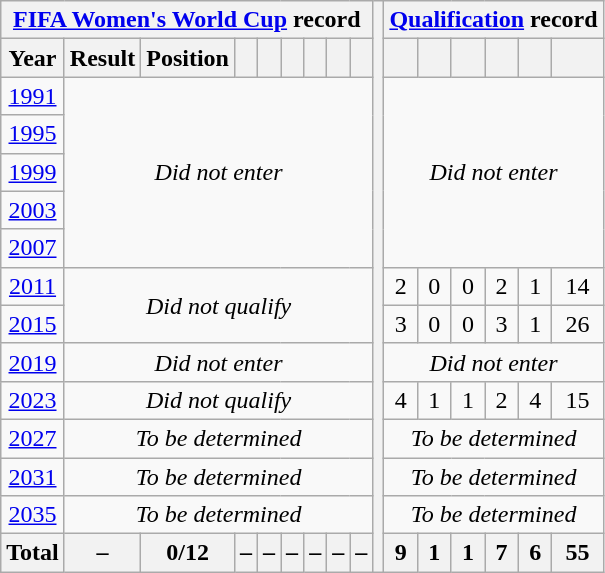<table class="wikitable" style="text-align: center;">
<tr>
<th colspan=9><a href='#'>FIFA Women's World Cup</a> record</th>
<th rowspan=20></th>
<th colspan=9><a href='#'>Qualification</a> record</th>
</tr>
<tr>
<th>Year</th>
<th>Result</th>
<th>Position</th>
<th></th>
<th></th>
<th></th>
<th></th>
<th></th>
<th></th>
<th></th>
<th></th>
<th></th>
<th></th>
<th></th>
<th></th>
</tr>
<tr>
<td> <a href='#'>1991</a></td>
<td colspan=8 rowspan=5><em>Did not enter</em></td>
<td colspan=6 rowspan=5><em>Did not enter</em></td>
</tr>
<tr>
<td> <a href='#'>1995</a></td>
</tr>
<tr>
<td> <a href='#'>1999</a></td>
</tr>
<tr>
<td> <a href='#'>2003</a></td>
</tr>
<tr>
<td> <a href='#'>2007</a></td>
</tr>
<tr>
<td> <a href='#'>2011</a></td>
<td colspan=8 rowspan=2><em>Did not qualify</em></td>
<td>2</td>
<td>0</td>
<td>0</td>
<td>2</td>
<td>1</td>
<td>14</td>
</tr>
<tr>
<td> <a href='#'>2015</a></td>
<td>3</td>
<td>0</td>
<td>0</td>
<td>3</td>
<td>1</td>
<td>26</td>
</tr>
<tr>
<td> <a href='#'>2019</a></td>
<td colspan=8><em>Did not enter</em></td>
<td colspan=6><em>Did not enter</em></td>
</tr>
<tr>
<td> <a href='#'>2023</a></td>
<td colspan=8><em>Did not qualify</em></td>
<td>4</td>
<td>1</td>
<td>1</td>
<td>2</td>
<td>4</td>
<td>15</td>
</tr>
<tr>
<td> <a href='#'>2027</a></td>
<td colspan=8><em>To be determined</em></td>
<td colspan=6><em>To be determined</em></td>
</tr>
<tr>
<td> <a href='#'>2031</a></td>
<td colspan=8><em>To be determined</em></td>
<td colspan=6><em>To be determined</em></td>
</tr>
<tr>
<td> <a href='#'>2035</a></td>
<td colspan=8><em>To be determined</em></td>
<td colspan=6><em>To be determined</em></td>
</tr>
<tr>
<th>Total</th>
<th>–</th>
<th>0/12</th>
<th>–</th>
<th>–</th>
<th>–</th>
<th>–</th>
<th>–</th>
<th>–</th>
<th>9</th>
<th>1</th>
<th>1</th>
<th>7</th>
<th>6</th>
<th>55</th>
</tr>
</table>
